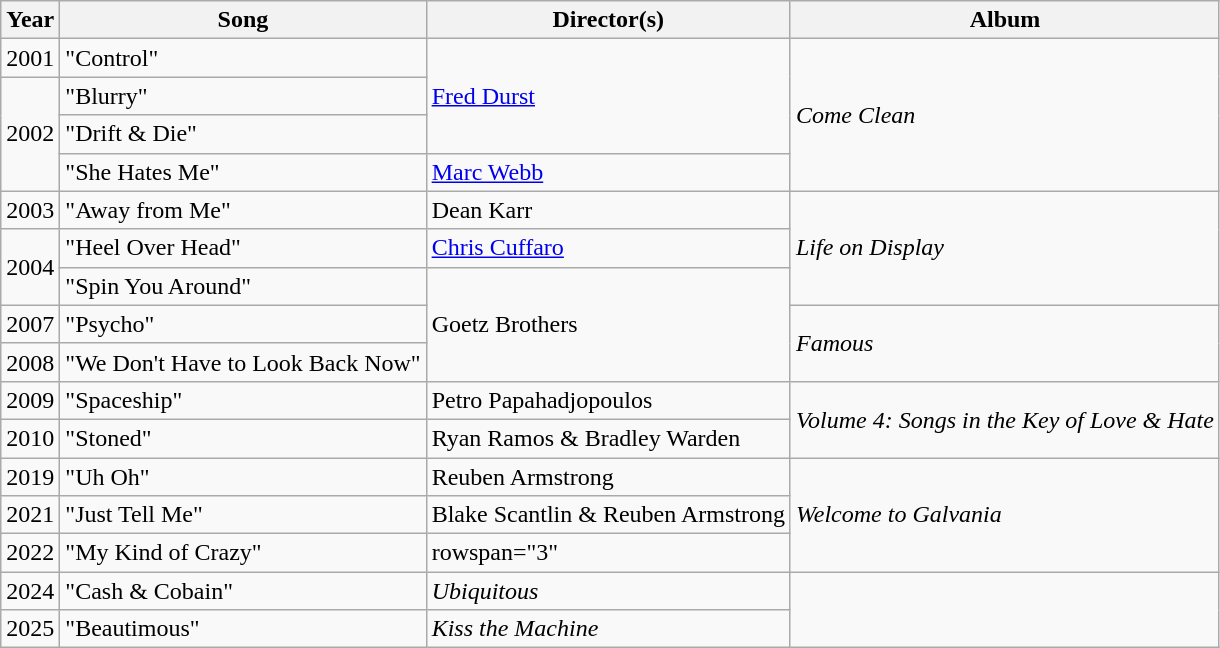<table class="wikitable">
<tr>
<th>Year</th>
<th>Song</th>
<th>Director(s)</th>
<th>Album</th>
</tr>
<tr>
<td>2001</td>
<td>"Control"</td>
<td rowspan="3"><a href='#'>Fred Durst</a></td>
<td rowspan="4"><em>Come Clean</em></td>
</tr>
<tr>
<td rowspan="3">2002</td>
<td>"Blurry"</td>
</tr>
<tr>
<td>"Drift & Die"</td>
</tr>
<tr>
<td>"She Hates Me"</td>
<td><a href='#'>Marc Webb</a></td>
</tr>
<tr>
<td>2003</td>
<td>"Away from Me"</td>
<td>Dean Karr</td>
<td rowspan="3"><em>Life on Display</em></td>
</tr>
<tr>
<td rowspan="2">2004</td>
<td>"Heel Over Head"</td>
<td><a href='#'>Chris Cuffaro</a></td>
</tr>
<tr>
<td>"Spin You Around"</td>
<td rowspan="3">Goetz Brothers</td>
</tr>
<tr>
<td>2007</td>
<td>"Psycho"</td>
<td rowspan="2"><em>Famous</em></td>
</tr>
<tr>
<td>2008</td>
<td>"We Don't Have to Look Back Now"</td>
</tr>
<tr>
<td>2009</td>
<td>"Spaceship"</td>
<td>Petro Papahadjopoulos</td>
<td rowspan="2"><em>Volume 4: Songs in the Key of Love & Hate</em></td>
</tr>
<tr>
<td>2010</td>
<td>"Stoned"</td>
<td>Ryan Ramos & Bradley Warden</td>
</tr>
<tr>
<td>2019</td>
<td>"Uh Oh"</td>
<td>Reuben Armstrong</td>
<td rowspan="3"><em>Welcome to Galvania</em></td>
</tr>
<tr>
<td>2021</td>
<td>"Just Tell Me"</td>
<td>Blake Scantlin & Reuben Armstrong</td>
</tr>
<tr>
<td>2022</td>
<td>"My Kind of Crazy"</td>
<td>rowspan="3" </td>
</tr>
<tr>
<td>2024</td>
<td>"Cash & Cobain"</td>
<td><em>Ubiquitous</em></td>
</tr>
<tr>
<td>2025</td>
<td>"Beautimous"</td>
<td><em>Kiss the Machine</em></td>
</tr>
</table>
